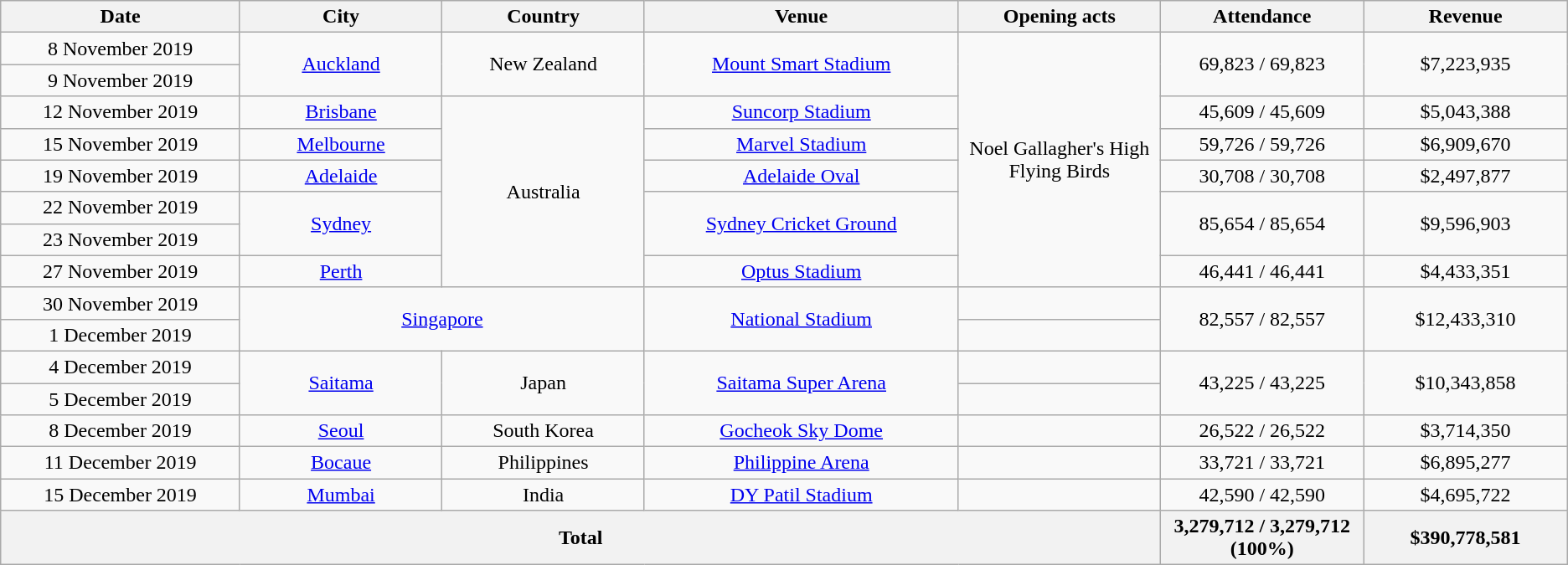<table class="wikitable" style="text-align:center;">
<tr>
<th scope="col" style="width:12em;">Date</th>
<th scope="col" style="width:10em;">City</th>
<th scope="col" style="width:10em;">Country</th>
<th scope="col" style="width:16em;">Venue</th>
<th scope="col" style="width:10em;">Opening acts</th>
<th scope="col" style="width:10em;">Attendance</th>
<th scope="col" style="width:10em;">Revenue</th>
</tr>
<tr>
<td>8 November 2019</td>
<td rowspan="2"><a href='#'>Auckland</a></td>
<td rowspan="2">New Zealand</td>
<td rowspan="2"><a href='#'>Mount Smart Stadium</a></td>
<td rowspan="8">Noel Gallagher's High Flying Birds</td>
<td rowspan="2">69,823 / 69,823</td>
<td rowspan="2">$7,223,935</td>
</tr>
<tr>
<td>9 November 2019</td>
</tr>
<tr>
<td>12 November 2019</td>
<td><a href='#'>Brisbane</a></td>
<td rowspan="6">Australia</td>
<td><a href='#'>Suncorp Stadium</a></td>
<td>45,609 / 45,609</td>
<td>$5,043,388</td>
</tr>
<tr>
<td>15 November 2019</td>
<td><a href='#'>Melbourne</a></td>
<td><a href='#'>Marvel Stadium</a></td>
<td>59,726 / 59,726</td>
<td>$6,909,670</td>
</tr>
<tr>
<td>19 November 2019</td>
<td><a href='#'>Adelaide</a></td>
<td><a href='#'>Adelaide Oval</a></td>
<td>30,708 / 30,708</td>
<td>$2,497,877</td>
</tr>
<tr>
<td>22 November 2019</td>
<td rowspan="2"><a href='#'>Sydney</a></td>
<td rowspan="2"><a href='#'>Sydney Cricket Ground</a></td>
<td rowspan="2">85,654 / 85,654</td>
<td rowspan="2">$9,596,903</td>
</tr>
<tr>
<td>23 November 2019</td>
</tr>
<tr>
<td>27 November 2019</td>
<td><a href='#'>Perth</a></td>
<td><a href='#'>Optus Stadium</a></td>
<td>46,441 / 46,441</td>
<td>$4,433,351</td>
</tr>
<tr>
<td>30 November 2019</td>
<td rowspan="2" colspan="2"><a href='#'>Singapore</a></td>
<td rowspan="2"><a href='#'>National Stadium</a></td>
<td></td>
<td rowspan="2">82,557 / 82,557</td>
<td rowspan="2">$12,433,310</td>
</tr>
<tr>
<td>1 December 2019</td>
<td></td>
</tr>
<tr>
<td>4 December 2019</td>
<td rowspan="2"><a href='#'>Saitama</a></td>
<td rowspan="2">Japan</td>
<td rowspan="2"><a href='#'>Saitama Super Arena</a></td>
<td></td>
<td rowspan="2">43,225 / 43,225</td>
<td rowspan="2">$10,343,858</td>
</tr>
<tr>
<td>5 December 2019</td>
<td></td>
</tr>
<tr>
<td>8 December 2019</td>
<td><a href='#'>Seoul</a></td>
<td>South Korea</td>
<td><a href='#'>Gocheok Sky Dome</a></td>
<td></td>
<td>26,522 / 26,522</td>
<td>$3,714,350</td>
</tr>
<tr>
<td>11 December 2019</td>
<td><a href='#'>Bocaue</a></td>
<td>Philippines</td>
<td><a href='#'>Philippine Arena</a></td>
<td></td>
<td>33,721 / 33,721</td>
<td>$6,895,277</td>
</tr>
<tr>
<td>15 December 2019</td>
<td><a href='#'>Mumbai</a></td>
<td>India</td>
<td><a href='#'>DY Patil Stadium</a></td>
<td></td>
<td>42,590 / 42,590</td>
<td>$4,695,722</td>
</tr>
<tr>
<th colspan="5">Total</th>
<th>3,279,712 / 3,279,712 (100%)</th>
<th>$390,778,581</th>
</tr>
</table>
